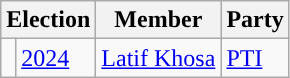<table class="wikitable">
<tr>
<th colspan="2">Election</th>
<th>Member</th>
<th>Party</th>
</tr>
<tr>
<td style="background-color: "></td>
<td><a href='#'>2024</a></td>
<td><a href='#'>Latif Khosa</a></td>
<td><a href='#'>PTI</a></td>
</tr>
</table>
